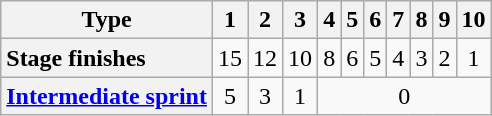<table class="wikitable plainrowheaders floatright" style="text-align: center;">
<tr>
<th scope="col">Type</th>
<th scope="col">1</th>
<th scope="col">2</th>
<th scope="col">3</th>
<th scope="col">4</th>
<th scope="col">5</th>
<th scope="col">6</th>
<th scope="col">7</th>
<th scope="col">8</th>
<th scope="col">9</th>
<th scope="col">10</th>
</tr>
<tr>
<th scope="row" style="text-align:left;">Stage finishes</th>
<td>15</td>
<td>12</td>
<td>10</td>
<td>8</td>
<td>6</td>
<td>5</td>
<td>4</td>
<td>3</td>
<td>2</td>
<td>1</td>
</tr>
<tr>
<th scope="row" style="text-align:left;"> <a href='#'>Intermediate sprint</a></th>
<td>5</td>
<td>3</td>
<td>1</td>
<td colspan="7">0</td>
</tr>
</table>
